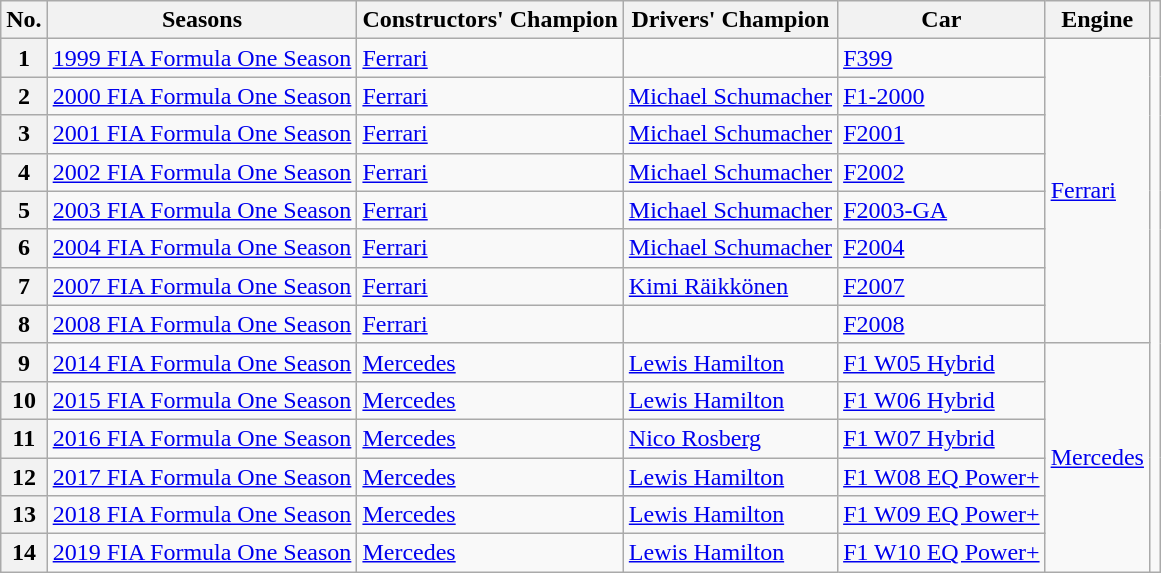<table class="wikitable" font-size:100%">
<tr>
<th>No.</th>
<th>Seasons</th>
<th>Constructors' Champion</th>
<th>Drivers' Champion</th>
<th>Car</th>
<th>Engine</th>
<th></th>
</tr>
<tr>
<th>1</th>
<td><a href='#'>1999 FIA Formula One Season</a></td>
<td><a href='#'>Ferrari</a></td>
<td></td>
<td><a href='#'>F399</a></td>
<td rowspan=8><a href='#'>Ferrari</a></td>
<td rowspan=14></td>
</tr>
<tr>
<th>2</th>
<td><a href='#'>2000 FIA Formula One Season</a></td>
<td><a href='#'>Ferrari</a></td>
<td><a href='#'>Michael Schumacher</a></td>
<td><a href='#'>F1-2000</a></td>
</tr>
<tr>
<th>3</th>
<td><a href='#'>2001 FIA Formula One Season</a></td>
<td><a href='#'>Ferrari</a></td>
<td><a href='#'>Michael Schumacher</a></td>
<td><a href='#'>F2001</a></td>
</tr>
<tr>
<th>4</th>
<td><a href='#'>2002 FIA Formula One Season</a></td>
<td><a href='#'>Ferrari</a></td>
<td><a href='#'>Michael Schumacher</a></td>
<td><a href='#'>F2002</a></td>
</tr>
<tr>
<th>5</th>
<td><a href='#'>2003 FIA Formula One Season</a></td>
<td><a href='#'>Ferrari</a></td>
<td><a href='#'>Michael Schumacher</a></td>
<td><a href='#'>F2003-GA</a></td>
</tr>
<tr>
<th>6</th>
<td><a href='#'>2004 FIA Formula One Season</a></td>
<td><a href='#'>Ferrari</a></td>
<td><a href='#'>Michael Schumacher</a></td>
<td><a href='#'>F2004</a></td>
</tr>
<tr>
<th>7</th>
<td><a href='#'>2007 FIA Formula One Season</a></td>
<td><a href='#'>Ferrari</a></td>
<td><a href='#'>Kimi Räikkönen</a></td>
<td><a href='#'>F2007</a></td>
</tr>
<tr>
<th>8</th>
<td><a href='#'>2008 FIA Formula One Season</a></td>
<td><a href='#'>Ferrari</a></td>
<td></td>
<td><a href='#'>F2008</a></td>
</tr>
<tr>
<th>9</th>
<td><a href='#'>2014 FIA Formula One Season</a></td>
<td><a href='#'>Mercedes</a></td>
<td><a href='#'>Lewis Hamilton</a></td>
<td><a href='#'>F1 W05 Hybrid</a></td>
<td rowspan=6><a href='#'>Mercedes</a></td>
</tr>
<tr>
<th>10</th>
<td><a href='#'>2015 FIA Formula One Season</a></td>
<td><a href='#'>Mercedes</a></td>
<td><a href='#'>Lewis Hamilton</a></td>
<td><a href='#'>F1 W06 Hybrid</a></td>
</tr>
<tr>
<th>11</th>
<td><a href='#'>2016 FIA Formula One Season</a></td>
<td><a href='#'>Mercedes</a></td>
<td><a href='#'>Nico Rosberg</a></td>
<td><a href='#'>F1 W07 Hybrid</a></td>
</tr>
<tr>
<th>12</th>
<td><a href='#'>2017 FIA Formula One Season</a></td>
<td><a href='#'>Mercedes</a></td>
<td><a href='#'>Lewis Hamilton</a></td>
<td><a href='#'>F1 W08 EQ Power+</a></td>
</tr>
<tr>
<th>13</th>
<td><a href='#'>2018 FIA Formula One Season</a></td>
<td><a href='#'>Mercedes</a></td>
<td><a href='#'>Lewis Hamilton</a></td>
<td><a href='#'>F1 W09 EQ Power+</a></td>
</tr>
<tr>
<th>14</th>
<td><a href='#'>2019 FIA Formula One Season</a></td>
<td><a href='#'>Mercedes</a></td>
<td><a href='#'>Lewis Hamilton</a></td>
<td><a href='#'>F1 W10 EQ Power+</a></td>
</tr>
</table>
